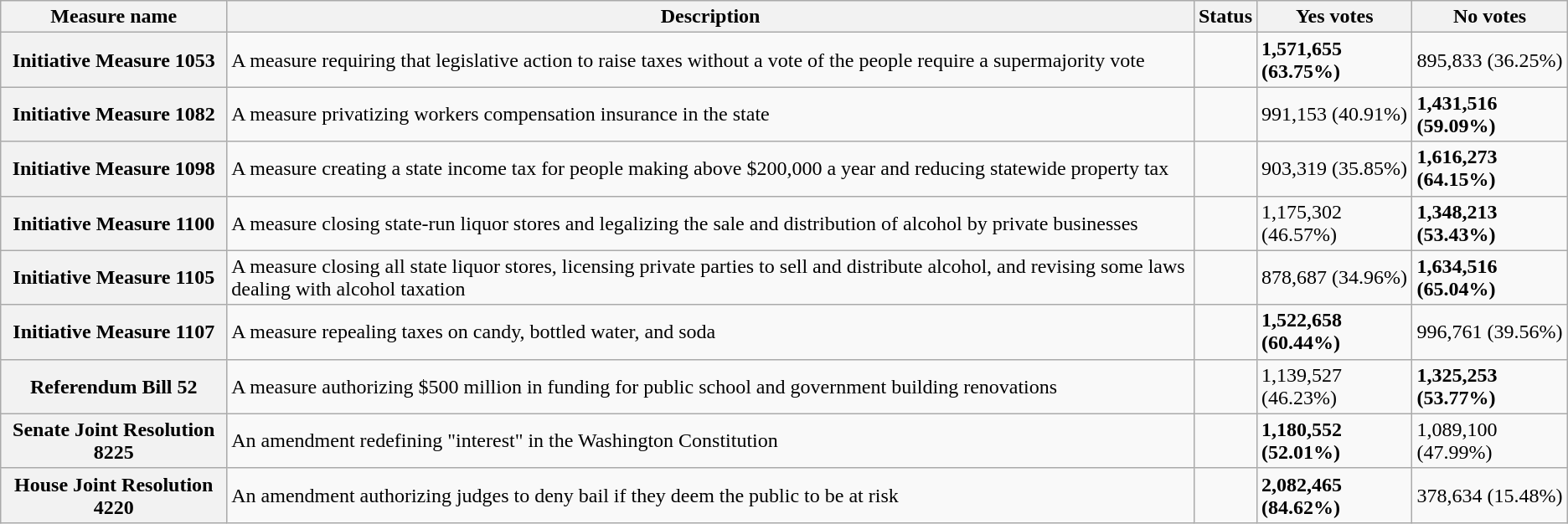<table class="wikitable sortable plainrowheaders">
<tr>
<th scope=col>Measure name</th>
<th scope=col class=unsortable>Description</th>
<th scope=col>Status</th>
<th scope=col>Yes votes</th>
<th scope=col>No votes</th>
</tr>
<tr>
<th scope=row>Initiative Measure 1053</th>
<td>A measure requiring that legislative action to raise taxes without a vote of the people require a supermajority vote</td>
<td></td>
<td><strong>1,571,655 (63.75%)</strong></td>
<td>895,833 (36.25%)</td>
</tr>
<tr>
<th scope=row>Initiative Measure 1082</th>
<td>A measure privatizing workers compensation insurance in the state</td>
<td></td>
<td>991,153 (40.91%)</td>
<td><strong>1,431,516 (59.09%)</strong></td>
</tr>
<tr>
<th scope=row>Initiative Measure 1098</th>
<td>A measure creating a state income tax for people making above $200,000 a year and reducing statewide property tax</td>
<td></td>
<td>903,319 (35.85%)</td>
<td><strong>1,616,273 (64.15%)</strong></td>
</tr>
<tr>
<th scope=row>Initiative Measure 1100</th>
<td>A measure closing state-run liquor stores and legalizing the sale and distribution of alcohol by private businesses</td>
<td></td>
<td>1,175,302 (46.57%)</td>
<td><strong>1,348,213 (53.43%)</strong></td>
</tr>
<tr>
<th scope=row>Initiative Measure 1105</th>
<td>A measure closing all state liquor stores, licensing private parties to sell and distribute alcohol, and revising some laws dealing with alcohol taxation</td>
<td></td>
<td>878,687 (34.96%)</td>
<td><strong>1,634,516 (65.04%)</strong></td>
</tr>
<tr>
<th scope=row>Initiative Measure 1107</th>
<td>A measure repealing taxes on candy, bottled water, and soda</td>
<td></td>
<td><strong>1,522,658 (60.44%)</strong></td>
<td>996,761 (39.56%)</td>
</tr>
<tr>
<th scope=row>Referendum Bill 52</th>
<td>A measure authorizing $500 million in funding for public school and government building renovations</td>
<td></td>
<td>1,139,527 (46.23%)</td>
<td><strong>1,325,253 (53.77%)</strong></td>
</tr>
<tr>
<th scope=row>Senate Joint Resolution 8225</th>
<td>An amendment redefining "interest" in the Washington Constitution</td>
<td></td>
<td><strong>1,180,552 (52.01%)</strong></td>
<td>1,089,100 (47.99%)</td>
</tr>
<tr>
<th scope=row>House Joint Resolution 4220</th>
<td>An amendment authorizing judges to deny bail if they deem the public to be at risk</td>
<td></td>
<td><strong>2,082,465 (84.62%)</strong></td>
<td>378,634 (15.48%)</td>
</tr>
</table>
